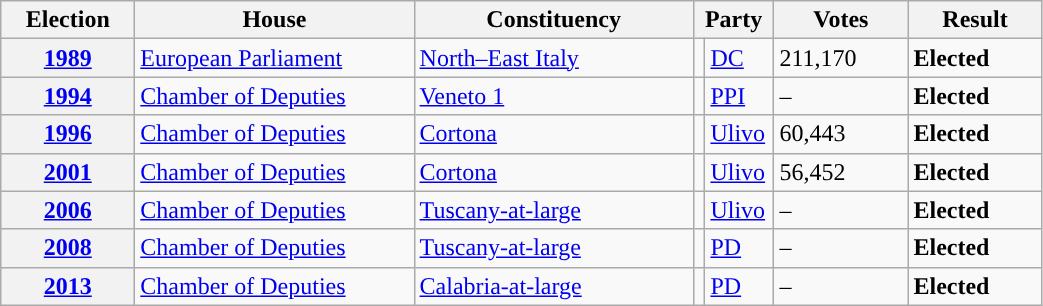<table class=wikitable style="width:55%; border:1px #AAAAFF solid">
<tr>
<th width=12%>Election</th>
<th width=25%>House</th>
<th width=25%>Constituency</th>
<th width=5% colspan="2">Party</th>
<th width=12%>Votes</th>
<th width=12%>Result</th>
</tr>
<tr>
<th><a href='#'>1989</a></th>
<td><a href='#'>European Parliament</a></td>
<td><a href='#'>North–East Italy</a></td>
<td></td>
<td><a href='#'>DC</a></td>
<td>211,170</td>
<td> <strong>Elected</strong></td>
</tr>
<tr>
<th><a href='#'>1994</a></th>
<td><a href='#'>Chamber of Deputies</a></td>
<td><a href='#'>Veneto 1</a></td>
<td></td>
<td><a href='#'>PPI</a></td>
<td>–</td>
<td> <strong>Elected</strong></td>
</tr>
<tr>
<th><a href='#'>1996</a></th>
<td><a href='#'>Chamber of Deputies</a></td>
<td><a href='#'>Cortona</a></td>
<td></td>
<td><a href='#'>Ulivo</a></td>
<td>60,443</td>
<td> <strong>Elected</strong></td>
</tr>
<tr>
<th><a href='#'>2001</a></th>
<td><a href='#'>Chamber of Deputies</a></td>
<td><a href='#'>Cortona</a></td>
<td></td>
<td><a href='#'>Ulivo</a></td>
<td>56,452</td>
<td> <strong>Elected</strong></td>
</tr>
<tr>
<th><a href='#'>2006</a></th>
<td><a href='#'>Chamber of Deputies</a></td>
<td><a href='#'>Tuscany-at-large</a></td>
<td></td>
<td><a href='#'>Ulivo</a></td>
<td>–</td>
<td> <strong>Elected</strong></td>
</tr>
<tr>
<th><a href='#'>2008</a></th>
<td><a href='#'>Chamber of Deputies</a></td>
<td><a href='#'>Tuscany-at-large</a></td>
<td></td>
<td><a href='#'>PD</a></td>
<td>–</td>
<td> <strong>Elected</strong></td>
</tr>
<tr>
<th><a href='#'>2013</a></th>
<td><a href='#'>Chamber of Deputies</a></td>
<td><a href='#'>Calabria-at-large</a></td>
<td></td>
<td><a href='#'>PD</a></td>
<td>–</td>
<td> <strong>Elected</strong></td>
</tr>
</table>
